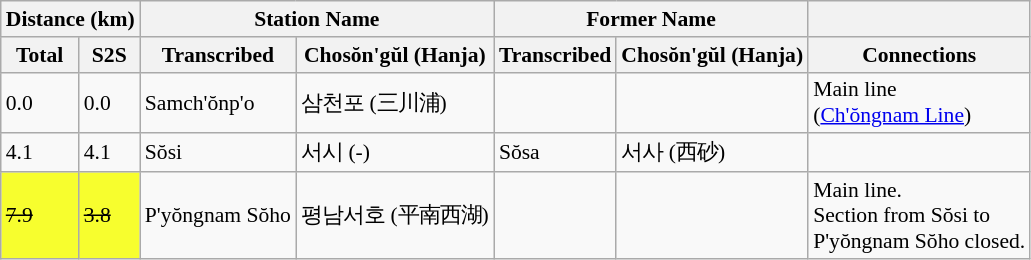<table class="wikitable" style="font-size:90%;">
<tr>
<th colspan="2">Distance (km)</th>
<th colspan="2">Station Name</th>
<th colspan="2">Former Name</th>
<th></th>
</tr>
<tr>
<th>Total</th>
<th>S2S</th>
<th>Transcribed</th>
<th>Chosŏn'gŭl (Hanja)</th>
<th>Transcribed</th>
<th>Chosŏn'gŭl (Hanja)</th>
<th>Connections</th>
</tr>
<tr>
<td>0.0</td>
<td>0.0</td>
<td>Samch'ŏnp'o</td>
<td>삼천포 (三川浦)</td>
<td></td>
<td></td>
<td>Main line<br>(<a href='#'>Ch'ŏngnam Line</a>)</td>
</tr>
<tr>
<td>4.1</td>
<td>4.1</td>
<td>Sŏsi</td>
<td>서시 (-)</td>
<td>Sŏsa</td>
<td>서사 (西砂)</td>
<td></td>
</tr>
<tr>
<td bgcolor=#F7FE2E><del>7.9</del></td>
<td bgcolor=#F7FE2E><del>3.8</del></td>
<td>P'yŏngnam Sŏho</td>
<td>평남서호 (平南西湖)</td>
<td></td>
<td></td>
<td>Main line.<br>Section from Sŏsi to<br>P'yŏngnam Sŏho closed.</td>
</tr>
</table>
